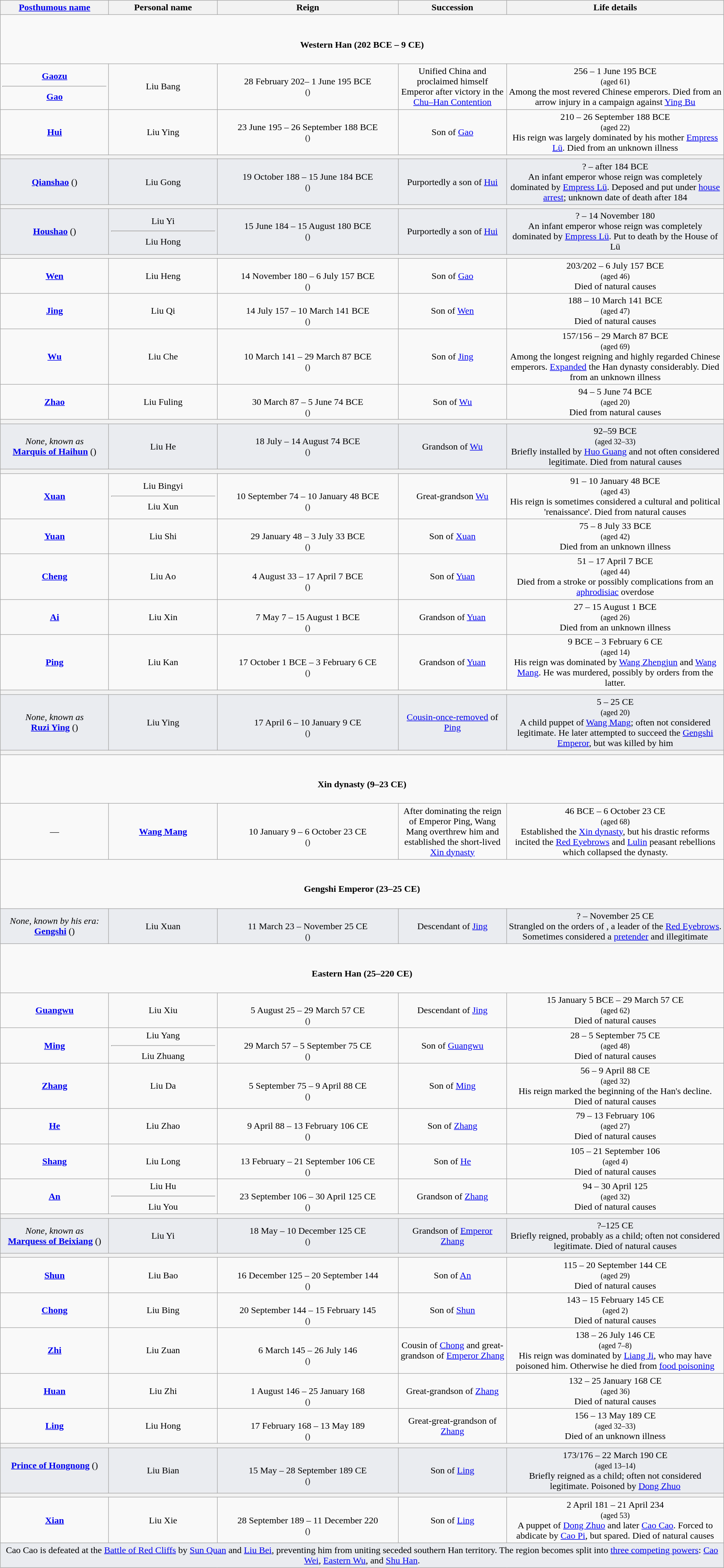<table class="wikitable plainrowheaders" style="text-align:center; width:100%;">
<tr>
<th scope="col" width="15%"><a href='#'>Posthumous name</a></th>
<th scope="col" width="15%">Personal name</th>
<th scope="col" width="25%">Reign</th>
<th scope="col" width="15%">Succession</th>
<th scope="col" width="30%">Life details</th>
</tr>
<tr>
<td colspan="5" data-sort-value="ZZZZ9999"><br><h4>Western Han (202 BCE – 9 CE)</h4></td>
</tr>
<tr>
<td><strong><a href='#'>Gaozu</a></strong><br><hr><strong><a href='#'>Gao</a></strong><br></td>
<td>Liu Bang<br></td>
<td>28 February 202– 1 June 195 BCE<br><small>()</small></td>
<td>Unified China and proclaimed himself Emperor after victory in the <a href='#'>Chu–Han Contention</a></td>
<td>256 – 1 June 195 BCE<br><small>(aged 61)</small><br>Among the most revered Chinese emperors. Died from an arrow injury in a campaign against <a href='#'>Ying Bu</a></td>
</tr>
<tr>
<td><strong><a href='#'>Hui</a></strong><br></td>
<td>Liu Ying<br></td>
<td>23 June 195 – 26 September 188 BCE<br><small>()</small></td>
<td>Son of <a href='#'>Gao</a></td>
<td>210 – 26 September 188 BCE<br><small>(aged 22)</small><br>His reign was largely dominated by his mother <a href='#'>Empress Lü</a>. Died from an unknown illness</td>
</tr>
<tr>
<th colspan="5"></th>
</tr>
<tr style="background-color: #EAECF0">
<td><strong><a href='#'>Qianshao</a></strong> ()<br></td>
<td>Liu Gong<br></td>
<td>19 October 188 – 15 June 184 BCE<br><small>()</small></td>
<td>Purportedly a son of <a href='#'>Hui</a></td>
<td>? – after 184 BCE<br>An infant emperor whose reign was completely dominated by <a href='#'>Empress Lü</a>. Deposed and put under <a href='#'>house arrest</a>; unknown date of death after 184</td>
</tr>
<tr style="background-color: #EAECF0">
<th colspan="5"></th>
</tr>
<tr style="background-color: #EAECF0">
<td><strong><a href='#'>Houshao</a></strong> ()<br></td>
<td>Liu Yi<br><hr>Liu Hong<br></td>
<td>15 June 184 – 15 August 180 BCE<br><small>()</small></td>
<td>Purportedly a son of <a href='#'>Hui</a></td>
<td>? – 14 November 180<br>An infant emperor whose reign was completely dominated by <a href='#'>Empress Lü</a>. Put to death by the House of Lü</td>
</tr>
<tr>
<th colspan="5"></th>
</tr>
<tr>
<td><strong><a href='#'>Wen</a></strong><br></td>
<td>Liu Heng<br></td>
<td><br>14 November 180 – 6 July 157 BCE<br><small>()</small><br><small></small></td>
<td>Son of <a href='#'>Gao</a></td>
<td>203/202 – 6 July 157 BCE<br><small>(aged 46)</small><br>Died of natural causes</td>
</tr>
<tr>
<td><strong><a href='#'>Jing</a></strong><br></td>
<td>Liu Qi<br></td>
<td><br>14 July 157 – 10 March 141 BCE<br><small>()</small><br><small></small></td>
<td>Son of <a href='#'>Wen</a></td>
<td>188 – 10 March 141 BCE<br><small>(aged 47)</small><br>Died of natural causes</td>
</tr>
<tr>
<td><strong><a href='#'>Wu</a></strong><br></td>
<td>Liu Che<br></td>
<td><br>10 March 141 – 29 March 87 BCE<br><small>()</small><br><small></small></td>
<td>Son of <a href='#'>Jing</a></td>
<td>157/156 – 29 March 87 BCE<br><small>(aged 69)</small><br>Among the longest reigning and highly regarded Chinese emperors. <a href='#'>Expanded</a> the Han dynasty considerably. Died from an unknown illness</td>
</tr>
<tr>
<td><strong><a href='#'>Zhao</a></strong><br></td>
<td>Liu Fuling<br></td>
<td><br>30 March 87 – 5 June 74 BCE<br><small>()</small><br><small></small></td>
<td>Son of <a href='#'>Wu</a></td>
<td>94 – 5 June 74 BCE<br><small>(aged 20)</small><br>Died from natural causes</td>
</tr>
<tr>
<th colspan="5"></th>
</tr>
<tr style="background-color: #EAECF0">
<td><em>None, known as</em><br><strong><a href='#'>Marquis of Haihun</a></strong> ()<br></td>
<td>Liu He<br></td>
<td>18 July – 14 August 74 BCE<br><small>()</small></td>
<td>Grandson of <a href='#'>Wu</a></td>
<td>92–59 BCE<br><small>(aged 32–33)</small><br>Briefly installed by <a href='#'>Huo Guang</a> and not often considered legitimate. Died from natural causes</td>
</tr>
<tr>
<th colspan="5"></th>
</tr>
<tr>
<td><strong><a href='#'>Xuan</a></strong><br></td>
<td>Liu Bingyi<br><hr>Liu Xun<br></td>
<td><br>10 September 74 – 10 January 48 BCE<br><small>()</small><br> <small></small></td>
<td>Great-grandson <a href='#'>Wu</a></td>
<td>91 – 10 January 48 BCE<br><small>(aged 43)</small><br>His reign is sometimes considered a cultural and political 'renaissance'. Died from natural causes</td>
</tr>
<tr>
<td><strong><a href='#'>Yuan</a></strong><br></td>
<td>Liu Shi<br></td>
<td><br>29 January 48 – 3 July 33 BCE<br><small>()</small><br><small></small></td>
<td>Son of <a href='#'>Xuan</a></td>
<td>75 – 8 July 33 BCE<br><small>(aged 42)</small><br>Died from an unknown illness</td>
</tr>
<tr>
<td><strong><a href='#'>Cheng</a></strong><br></td>
<td>Liu Ao<br></td>
<td><br>4 August 33 – 17 April 7 BCE<br><small>()</small><br><small></small></td>
<td>Son of <a href='#'>Yuan</a></td>
<td>51 – 17 April 7 BCE<br><small>(aged 44)</small><br>Died from a stroke or possibly complications from an <a href='#'>aphrodisiac</a> overdose</td>
</tr>
<tr>
<td><strong><a href='#'>Ai</a></strong><br></td>
<td>Liu Xin<br></td>
<td><br>7 May 7 – 15 August 1 BCE<br><small>()</small><br><small></small></td>
<td>Grandson of <a href='#'>Yuan</a></td>
<td>27 – 15 August 1 BCE<br><small>(aged 26)</small><br>Died from an unknown illness</td>
</tr>
<tr>
<td><strong><a href='#'>Ping</a></strong><br></td>
<td>Liu Kan<br></td>
<td><br>17 October 1 BCE – 3 February 6 CE<br><small>()</small><br><small></small></td>
<td>Grandson of <a href='#'>Yuan</a></td>
<td>9 BCE – 3 February 6 CE<br><small>(aged 14)</small><br>His reign was dominated by <a href='#'>Wang Zhengjun</a> and <a href='#'>Wang Mang</a>. He was murdered, possibly by orders from the latter.</td>
</tr>
<tr>
<th colspan="5"></th>
</tr>
<tr style="background-color: #EAECF0">
<td><em>None, known as</em><br><strong><a href='#'>Ruzi Ying</a></strong> ()<br></td>
<td>Liu Ying<br></td>
<td><br>17 April 6 – 10 January 9 CE<br><small>()</small><br><small></small></td>
<td><a href='#'>Cousin-once-removed</a> of <a href='#'>Ping</a></td>
<td>5 – 25 CE<br><small>(aged 20)</small><br>A child puppet of <a href='#'>Wang Mang</a>; often not considered legitimate. He later attempted to succeed the <a href='#'>Gengshi Emperor</a>, but was killed by him</td>
</tr>
<tr>
<th colspan="5"></th>
</tr>
<tr>
<td colspan="5" data-sort-value="ZZZZ9999"><br><h4>Xin dynasty (9–23 CE)</h4></td>
</tr>
<tr>
<td>—</td>
<td><strong><a href='#'>Wang Mang</a></strong><br></td>
<td><br>10 January 9 – 6 October 23 CE<br><small>()</small><br><small></small></td>
<td>After dominating the reign of Emperor Ping, Wang Mang overthrew him and established the short-lived <a href='#'>Xin dynasty</a></td>
<td>46 BCE – 6 October 23 CE<br><small>(aged 68)</small><br>Established the <a href='#'>Xin dynasty</a>, but his drastic reforms incited the <a href='#'>Red Eyebrows</a> and <a href='#'>Lulin</a> peasant rebellions which collapsed the dynasty.</td>
</tr>
<tr>
<td colspan="5" data-sort-value="ZZZZ9999"><br><h4>Gengshi Emperor (23–25 CE)</h4></td>
</tr>
<tr style="background-color: #EAECF0">
<td><em>None, known by his era:</em><br><strong><a href='#'>Gengshi</a></strong> ()<br></td>
<td>Liu Xuan<br></td>
<td><br>11 March 23 – November 25 CE<br><small>()</small><br><small></small></td>
<td>Descendant of <a href='#'>Jing</a></td>
<td>? – November 25 CE<br>Strangled on the orders of , a leader of the <a href='#'>Red Eyebrows</a>. Sometimes considered a <a href='#'>pretender</a> and illegitimate</td>
</tr>
<tr>
<td colspan="5" data-sort-value="ZZZZ9999"><br><h4>Eastern Han (25–220 CE)</h4></td>
</tr>
<tr>
<td><strong><a href='#'>Guangwu</a></strong><br></td>
<td>Liu Xiu<br></td>
<td><br>5 August 25 – 29 March 57 CE<br><small>()</small><br><small></small></td>
<td>Descendant of <a href='#'>Jing</a></td>
<td>15 January 5 BCE – 29 March 57 CE<br><small>(aged 62)</small><br>Died of natural causes</td>
</tr>
<tr>
<td><strong><a href='#'>Ming</a></strong><br></td>
<td>Liu Yang<br><hr>Liu Zhuang<br></td>
<td><br>29 March 57 – 5 September 75 CE<br><small>()</small><br><small></small></td>
<td>Son of <a href='#'>Guangwu</a></td>
<td>28 – 5 September 75 CE<br><small>(aged 48)</small><br>Died of natural causes</td>
</tr>
<tr>
<td><strong><a href='#'>Zhang</a></strong><br></td>
<td>Liu Da<br></td>
<td><br>5 September 75 – 9 April 88 CE<br><small>()</small><br><small></small></td>
<td>Son of <a href='#'>Ming</a></td>
<td>56 – 9 April 88 CE<br><small>(aged 32)</small><br>His reign marked the beginning of the Han's decline. Died of natural causes</td>
</tr>
<tr>
<td><strong><a href='#'>He</a></strong><br></td>
<td>Liu Zhao<br></td>
<td><br>9 April 88 – 13 February 106 CE<br><small>()</small><br><small></small></td>
<td>Son of <a href='#'>Zhang</a></td>
<td>79 – 13 February 106<br><small>(aged 27)</small><br>Died of natural causes</td>
</tr>
<tr>
<td><strong><a href='#'>Shang</a></strong><br></td>
<td>Liu Long<br></td>
<td><br>13 February – 21 September 106 CE<br><small>()</small><br><small></small></td>
<td>Son of <a href='#'>He</a></td>
<td>105 – 21 September 106<br><small>(aged 4)</small><br>Died of natural causes</td>
</tr>
<tr>
<td><strong><a href='#'>An</a></strong><br></td>
<td>Liu Hu<br><hr>Liu You<br></td>
<td><br>23 September 106 – 30 April 125 CE<br><small>()</small><br><small></small></td>
<td>Grandson of <a href='#'>Zhang</a></td>
<td>94 – 30 April 125<br><small>(aged 32)</small><br>Died of natural causes</td>
</tr>
<tr>
<th colspan="5"></th>
</tr>
<tr style="background-color: #EAECF0">
<td><em>None, known as</em><br><strong><a href='#'>Marquess of Beixiang</a></strong> ()<br></td>
<td>Liu Yi<br></td>
<td>18 May – 10 December 125 CE<br><small>()</small></td>
<td>Grandson of <a href='#'>Emperor Zhang</a></td>
<td>?–125 CE<br>Briefly reigned, probably as a child; often not considered legitimate. Died of natural causes</td>
</tr>
<tr>
<th colspan="5"></th>
</tr>
<tr>
<td><strong><a href='#'>Shun</a></strong><br></td>
<td>Liu Bao<br></td>
<td><br>16 December 125 – 20 September 144<br><small>()</small><br><small></small></td>
<td>Son of <a href='#'>An</a></td>
<td>115 – 20 September 144 CE<br><small>(aged 29)</small><br>Died of natural causes</td>
</tr>
<tr>
<td><strong><a href='#'>Chong</a></strong><br></td>
<td>Liu Bing<br></td>
<td><br>20 September 144 – 15 February 145<br><small>()</small><br><small></small></td>
<td>Son of <a href='#'>Shun</a></td>
<td>143 – 15 February 145 CE<br><small>(aged 2)</small><br>Died of natural causes</td>
</tr>
<tr>
<td><strong><a href='#'>Zhi</a></strong><br></td>
<td>Liu Zuan<br></td>
<td><br>6 March 145 – 26 July 146<br><small>()</small><br><small></small></td>
<td>Cousin of <a href='#'>Chong</a> and great-grandson of <a href='#'>Emperor Zhang</a></td>
<td>138 – 26 July 146 CE<br><small>(aged 7–8)</small><br>His reign was dominated by <a href='#'>Liang Ji</a>, who may have poisoned him. Otherwise he died from <a href='#'>food poisoning</a></td>
</tr>
<tr>
<td><strong><a href='#'>Huan</a></strong><br></td>
<td>Liu Zhi<br></td>
<td><br>1 August 146 – 25 January 168<br><small>()</small><br><small></small></td>
<td>Great-grandson of <a href='#'>Zhang</a></td>
<td>132 – 25 January 168 CE<br><small>(aged 36)</small><br>Died of natural causes</td>
</tr>
<tr>
<td><strong><a href='#'>Ling</a></strong><br></td>
<td>Liu Hong<br></td>
<td><br>17 February 168 – 13 May 189<br><small>()</small><br><small></small></td>
<td>Great-great-grandson of <a href='#'>Zhang</a></td>
<td>156 – 13 May 189 CE<br><small>(aged 32–33)</small><br>Died of an unknown illness</td>
</tr>
<tr>
<th colspan="5"></th>
</tr>
<tr style="background-color: #EAECF0">
<td><strong><a href='#'>Prince of Hongnong</a></strong> ()<br>  </td>
<td>Liu Bian<br></td>
<td><br>15 May – 28 September 189 CE<br><small>()</small><br><small></small></td>
<td>Son of <a href='#'>Ling</a></td>
<td>173/176 – 22 March 190 CE<br><small>(aged 13–14)</small><br>Briefly reigned as a child; often not considered legitimate. Poisoned by <a href='#'>Dong Zhuo</a></td>
</tr>
<tr>
<th colspan="5"></th>
</tr>
<tr>
<td><strong><a href='#'>Xian</a></strong><br></td>
<td>Liu Xie<br></td>
<td><br>28 September 189 – 11 December 220<br><small>()</small><br><small></small></td>
<td>Son of <a href='#'>Ling</a></td>
<td>2 April 181 – 21 April 234<br><small>(aged 53)</small><br>A puppet of <a href='#'>Dong Zhuo</a> and later <a href='#'>Cao Cao</a>. Forced to abdicate by <a href='#'>Cao Pi</a>, but spared. Died of natural causes</td>
</tr>
<tr>
<td colspan="5" style="background-color: #EAECF0">Cao Cao is defeated at the <a href='#'>Battle of Red Cliffs</a> by <a href='#'>Sun Quan</a> and <a href='#'>Liu Bei</a>, preventing him from uniting seceded southern Han territory. The region becomes split into <a href='#'>three competing powers</a>: <a href='#'>Cao Wei</a>, <a href='#'>Eastern Wu</a>, and <a href='#'>Shu Han</a>.</td>
</tr>
</table>
